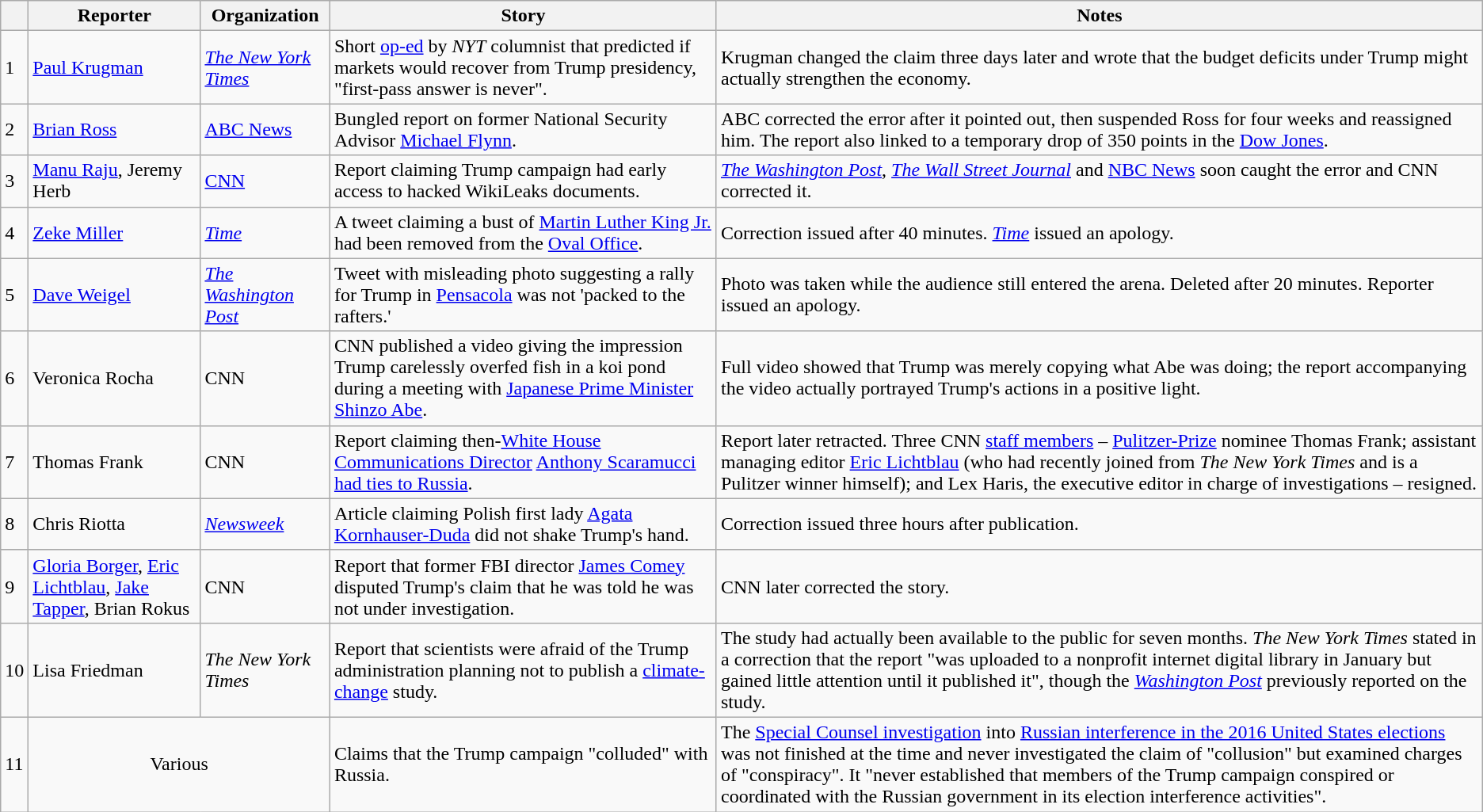<table class="wikitable">
<tr>
<th></th>
<th>Reporter</th>
<th>Organization</th>
<th>Story</th>
<th>Notes</th>
</tr>
<tr>
<td>1</td>
<td><a href='#'>Paul Krugman</a></td>
<td><em><a href='#'>The New York Times</a></em></td>
<td>Short <a href='#'>op-ed</a> by <em>NYT</em> columnist that predicted if markets would recover from Trump presidency, "first-pass answer is never".</td>
<td>Krugman changed the claim three days later and wrote that the budget deficits under Trump might actually strengthen the economy.</td>
</tr>
<tr>
<td>2</td>
<td><a href='#'>Brian Ross</a></td>
<td><a href='#'>ABC News</a></td>
<td>Bungled report on former National Security Advisor <a href='#'>Michael Flynn</a>.</td>
<td>ABC corrected the error after it pointed out, then suspended Ross for four weeks and reassigned him. The report also linked to a temporary drop of 350 points in the <a href='#'>Dow Jones</a>.</td>
</tr>
<tr>
<td>3</td>
<td><a href='#'>Manu Raju</a>, Jeremy Herb</td>
<td><a href='#'>CNN</a></td>
<td>Report claiming Trump campaign had early access to hacked WikiLeaks documents.</td>
<td><em><a href='#'>The Washington Post</a></em>, <em><a href='#'>The Wall Street Journal</a></em> and <a href='#'>NBC News</a> soon caught the error and CNN corrected it.</td>
</tr>
<tr>
<td>4</td>
<td><a href='#'>Zeke Miller</a></td>
<td><em><a href='#'>Time</a></em></td>
<td>A tweet claiming a bust of <a href='#'>Martin Luther King Jr.</a> had been removed from the <a href='#'>Oval Office</a>.</td>
<td>Correction issued after 40 minutes. <a href='#'><em>Time</em></a> issued an apology.</td>
</tr>
<tr>
<td>5</td>
<td><a href='#'>Dave Weigel</a></td>
<td><em><a href='#'>The Washington Post</a></em></td>
<td>Tweet with misleading photo suggesting a rally for Trump in <a href='#'>Pensacola</a> was not 'packed to the rafters.'</td>
<td>Photo was taken while the audience still entered the arena. Deleted after 20 minutes. Reporter issued an apology.</td>
</tr>
<tr>
<td>6</td>
<td>Veronica Rocha</td>
<td>CNN</td>
<td>CNN published a video giving the impression Trump carelessly overfed fish in a koi pond during a meeting with <a href='#'>Japanese Prime Minister</a> <a href='#'>Shinzo Abe</a>.</td>
<td>Full video showed that Trump was merely copying what Abe was doing; the report accompanying the video actually portrayed Trump's actions in a positive light.</td>
</tr>
<tr>
<td>7</td>
<td>Thomas Frank</td>
<td>CNN</td>
<td>Report claiming then-<a href='#'>White House Communications Director</a> <a href='#'>Anthony Scaramucci</a> <a href='#'>had ties to Russia</a>.</td>
<td>Report later retracted. Three CNN <a href='#'>staff members</a> – <a href='#'>Pulitzer-Prize</a> nominee Thomas Frank; assistant managing editor <a href='#'>Eric Lichtblau</a> (who had recently joined from <em>The New York Times</em> and is a Pulitzer winner himself); and Lex Haris, the executive editor in charge of investigations – resigned.</td>
</tr>
<tr>
<td>8</td>
<td>Chris Riotta</td>
<td><em><a href='#'>Newsweek</a></em></td>
<td>Article claiming Polish first lady <a href='#'>Agata Kornhauser-Duda</a> did not shake Trump's hand.</td>
<td>Correction issued three hours after publication.</td>
</tr>
<tr>
<td>9</td>
<td><a href='#'>Gloria Borger</a>, <a href='#'>Eric Lichtblau</a>, <a href='#'>Jake Tapper</a>, Brian Rokus</td>
<td>CNN</td>
<td>Report that former FBI director <a href='#'>James Comey</a> disputed Trump's claim that he was told he was not under investigation.</td>
<td>CNN later corrected the story.</td>
</tr>
<tr>
<td>10</td>
<td>Lisa Friedman</td>
<td><em>The New York Times</em></td>
<td>Report that scientists were afraid of the Trump administration planning not to publish a <a href='#'>climate-change</a> study.</td>
<td>The study had actually been available to the public for seven months. <em>The New York Times</em> stated in a correction that the report "was uploaded to a nonprofit internet digital library in January but gained little attention until it published it", though the <em><a href='#'>Washington Post</a></em> previously reported on the study.</td>
</tr>
<tr>
<td>11</td>
<td colspan="2" align="center">Various</td>
<td>Claims that the Trump campaign "colluded" with Russia.</td>
<td>The <a href='#'>Special Counsel investigation</a> into <a href='#'>Russian interference in the 2016 United States elections</a> was not finished at the time and never investigated the claim of "collusion" but examined charges of "conspiracy". It "never established that members of the Trump campaign conspired or coordinated with the Russian government in its election interference activities".</td>
</tr>
</table>
